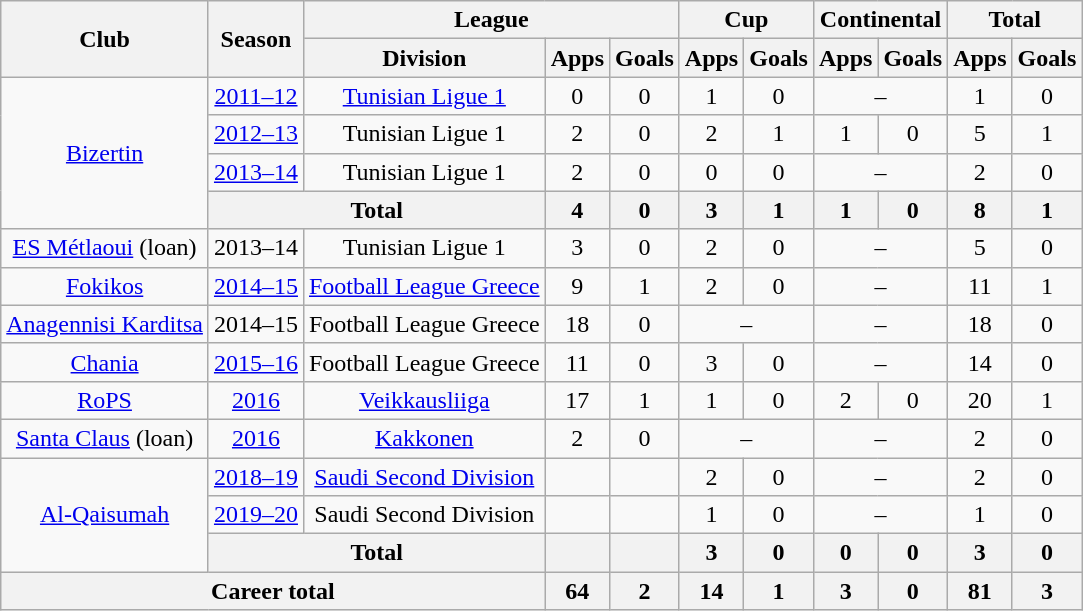<table class="wikitable" style="text-align:center">
<tr>
<th rowspan="2">Club</th>
<th rowspan="2">Season</th>
<th colspan="3">League</th>
<th colspan="2">Cup</th>
<th colspan="2">Continental</th>
<th colspan="2">Total</th>
</tr>
<tr>
<th>Division</th>
<th>Apps</th>
<th>Goals</th>
<th>Apps</th>
<th>Goals</th>
<th>Apps</th>
<th>Goals</th>
<th>Apps</th>
<th>Goals</th>
</tr>
<tr>
<td rowspan=4><a href='#'>Bizertin</a></td>
<td><a href='#'>2011–12</a></td>
<td><a href='#'>Tunisian Ligue 1</a></td>
<td>0</td>
<td>0</td>
<td>1</td>
<td>0</td>
<td colspan=2>–</td>
<td>1</td>
<td>0</td>
</tr>
<tr>
<td><a href='#'>2012–13</a></td>
<td>Tunisian Ligue 1</td>
<td>2</td>
<td>0</td>
<td>2</td>
<td>1</td>
<td>1</td>
<td>0</td>
<td>5</td>
<td>1</td>
</tr>
<tr>
<td><a href='#'>2013–14</a></td>
<td>Tunisian Ligue 1</td>
<td>2</td>
<td>0</td>
<td>0</td>
<td>0</td>
<td colspan=2>–</td>
<td>2</td>
<td>0</td>
</tr>
<tr>
<th colspan=2>Total</th>
<th>4</th>
<th>0</th>
<th>3</th>
<th>1</th>
<th>1</th>
<th>0</th>
<th>8</th>
<th>1</th>
</tr>
<tr>
<td><a href='#'>ES Métlaoui</a> (loan)</td>
<td>2013–14</td>
<td>Tunisian Ligue 1</td>
<td>3</td>
<td>0</td>
<td>2</td>
<td>0</td>
<td colspan=2>–</td>
<td>5</td>
<td>0</td>
</tr>
<tr>
<td><a href='#'>Fokikos</a></td>
<td><a href='#'>2014–15</a></td>
<td><a href='#'>Football League Greece</a></td>
<td>9</td>
<td>1</td>
<td>2</td>
<td>0</td>
<td colspan=2>–</td>
<td>11</td>
<td>1</td>
</tr>
<tr>
<td><a href='#'>Anagennisi Karditsa</a></td>
<td>2014–15</td>
<td>Football League Greece</td>
<td>18</td>
<td>0</td>
<td colspan=2>–</td>
<td colspan=2>–</td>
<td>18</td>
<td>0</td>
</tr>
<tr>
<td><a href='#'>Chania</a></td>
<td><a href='#'>2015–16</a></td>
<td>Football League Greece</td>
<td>11</td>
<td>0</td>
<td>3</td>
<td>0</td>
<td colspan=2>–</td>
<td>14</td>
<td>0</td>
</tr>
<tr>
<td><a href='#'>RoPS</a></td>
<td><a href='#'>2016</a></td>
<td><a href='#'>Veikkausliiga</a></td>
<td>17</td>
<td>1</td>
<td>1</td>
<td>0</td>
<td>2</td>
<td>0</td>
<td>20</td>
<td>1</td>
</tr>
<tr>
<td><a href='#'>Santa Claus</a> (loan)</td>
<td><a href='#'>2016</a></td>
<td><a href='#'>Kakkonen</a></td>
<td>2</td>
<td>0</td>
<td colspan=2>–</td>
<td colspan=2>–</td>
<td>2</td>
<td>0</td>
</tr>
<tr>
<td rowspan=3><a href='#'>Al-Qaisumah</a></td>
<td><a href='#'>2018–19</a></td>
<td><a href='#'>Saudi Second Division</a></td>
<td></td>
<td></td>
<td>2</td>
<td>0</td>
<td colspan=2>–</td>
<td>2</td>
<td>0</td>
</tr>
<tr>
<td><a href='#'>2019–20</a></td>
<td>Saudi Second Division</td>
<td></td>
<td></td>
<td>1</td>
<td>0</td>
<td colspan=2>–</td>
<td>1</td>
<td>0</td>
</tr>
<tr>
<th colspan=2>Total</th>
<th></th>
<th></th>
<th>3</th>
<th>0</th>
<th>0</th>
<th>0</th>
<th>3</th>
<th>0</th>
</tr>
<tr>
<th colspan="3">Career total</th>
<th>64</th>
<th>2</th>
<th>14</th>
<th>1</th>
<th>3</th>
<th>0</th>
<th>81</th>
<th>3</th>
</tr>
</table>
